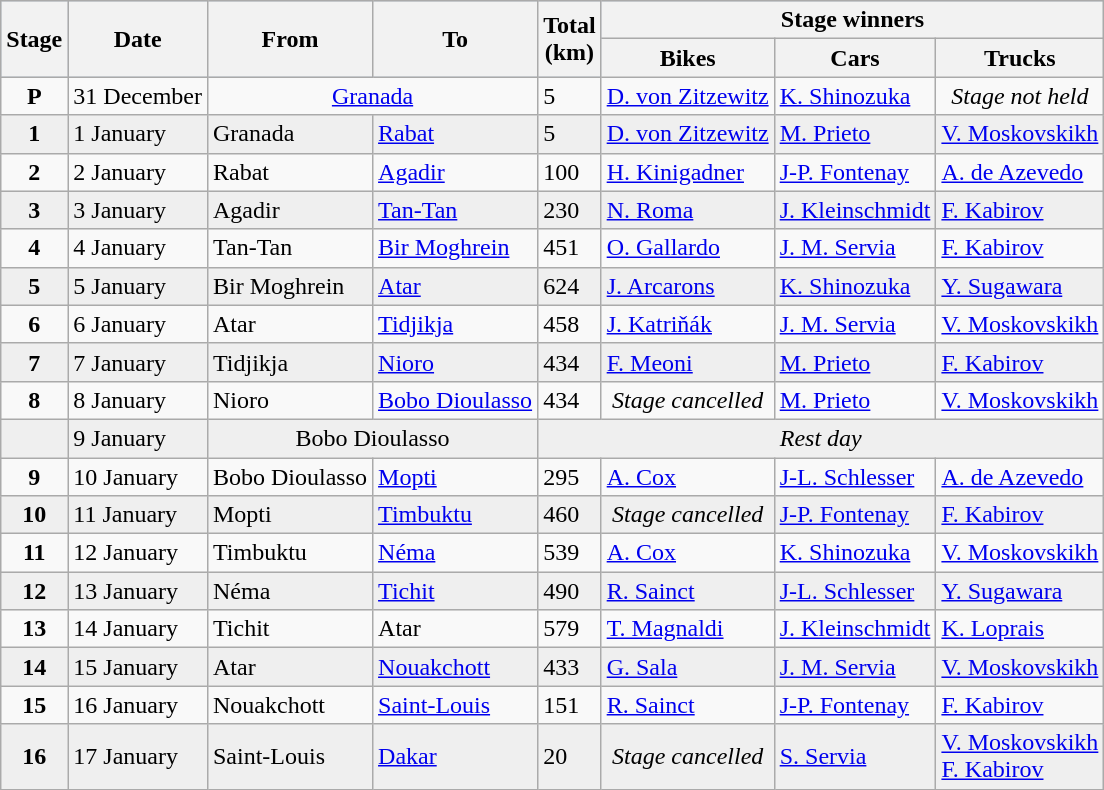<table class="wikitable sortable">
<tr style="background:lightsteelblue;">
<th rowspan=2 align=center>Stage</th>
<th rowspan=2 align=center>Date</th>
<th rowspan=2 align=center>From</th>
<th rowspan=2 align=center>To</th>
<th rowspan=2 align=center>Total<br>(km)</th>
<th colspan=3 align=center>Stage winners</th>
</tr>
<tr>
<th align=center>Bikes</th>
<th align=center>Cars</th>
<th align=center>Trucks</th>
</tr>
<tr>
<td align=center><strong>P</strong></td>
<td>31 December</td>
<td colspan=2 align=center> <a href='#'>Granada</a></td>
<td>5</td>
<td> <a href='#'>D. von Zitzewitz</a></td>
<td> <a href='#'>K. Shinozuka</a></td>
<td align=center><em>Stage not held</em></td>
</tr>
<tr style="background:#efefef;">
<td align=center><strong>1</strong></td>
<td>1 January</td>
<td> Granada</td>
<td> <a href='#'>Rabat</a></td>
<td>5</td>
<td> <a href='#'>D. von Zitzewitz</a></td>
<td> <a href='#'>M. Prieto</a></td>
<td> <a href='#'>V. Moskovskikh</a></td>
</tr>
<tr>
<td align=center><strong>2</strong></td>
<td>2 January</td>
<td> Rabat</td>
<td> <a href='#'>Agadir</a></td>
<td>100</td>
<td> <a href='#'>H. Kinigadner</a></td>
<td> <a href='#'>J-P. Fontenay</a></td>
<td> <a href='#'>A. de Azevedo</a></td>
</tr>
<tr style="background:#efefef;">
<td align=center><strong>3</strong></td>
<td>3 January</td>
<td> Agadir</td>
<td> <a href='#'>Tan-Tan</a></td>
<td>230</td>
<td> <a href='#'>N. Roma</a></td>
<td> <a href='#'>J. Kleinschmidt</a></td>
<td> <a href='#'>F. Kabirov</a></td>
</tr>
<tr>
<td align=center><strong>4</strong></td>
<td>4 January</td>
<td> Tan-Tan</td>
<td> <a href='#'>Bir Moghrein</a></td>
<td>451</td>
<td> <a href='#'>O. Gallardo</a></td>
<td> <a href='#'>J. M. Servia</a></td>
<td> <a href='#'>F. Kabirov</a></td>
</tr>
<tr style="background:#efefef;">
<td align=center><strong>5</strong></td>
<td>5 January</td>
<td> Bir Moghrein</td>
<td> <a href='#'>Atar</a></td>
<td>624</td>
<td> <a href='#'>J. Arcarons</a></td>
<td> <a href='#'>K. Shinozuka</a></td>
<td> <a href='#'>Y. Sugawara</a></td>
</tr>
<tr>
<td align=center><strong>6</strong></td>
<td>6 January</td>
<td> Atar</td>
<td> <a href='#'>Tidjikja</a></td>
<td>458</td>
<td> <a href='#'>J. Katriňák</a></td>
<td> <a href='#'>J. M. Servia</a></td>
<td> <a href='#'>V. Moskovskikh</a></td>
</tr>
<tr style="background:#efefef;">
<td align=center><strong>7</strong></td>
<td>7 January</td>
<td> Tidjikja</td>
<td> <a href='#'>Nioro</a></td>
<td>434</td>
<td> <a href='#'>F. Meoni</a></td>
<td> <a href='#'>M. Prieto</a></td>
<td> <a href='#'>F. Kabirov</a></td>
</tr>
<tr>
<td align=center><strong>8</strong></td>
<td>8 January</td>
<td> Nioro</td>
<td> <a href='#'>Bobo Dioulasso</a></td>
<td>434</td>
<td align=center><em>Stage cancelled</em></td>
<td> <a href='#'>M. Prieto</a></td>
<td> <a href='#'>V. Moskovskikh</a></td>
</tr>
<tr style="background:#efefef;">
<td></td>
<td>9 January</td>
<td colspan=2 align=center> Bobo Dioulasso</td>
<td colspan=4 align=center><em>Rest day</em></td>
</tr>
<tr>
<td align=center><strong>9</strong></td>
<td>10 January</td>
<td> Bobo Dioulasso</td>
<td> <a href='#'>Mopti</a></td>
<td>295</td>
<td> <a href='#'>A. Cox</a></td>
<td> <a href='#'>J-L. Schlesser</a></td>
<td> <a href='#'>A. de Azevedo</a></td>
</tr>
<tr style="background:#efefef;">
<td align=center><strong>10</strong></td>
<td>11 January</td>
<td> Mopti</td>
<td> <a href='#'>Timbuktu</a></td>
<td>460</td>
<td align=center><em>Stage cancelled</em></td>
<td> <a href='#'>J-P. Fontenay</a></td>
<td> <a href='#'>F. Kabirov</a></td>
</tr>
<tr>
<td align=center><strong>11</strong></td>
<td>12 January</td>
<td> Timbuktu</td>
<td> <a href='#'>Néma</a></td>
<td>539</td>
<td> <a href='#'>A. Cox</a></td>
<td> <a href='#'>K. Shinozuka</a></td>
<td> <a href='#'>V. Moskovskikh</a></td>
</tr>
<tr style="background:#efefef;">
<td align=center><strong>12</strong></td>
<td>13 January</td>
<td> Néma</td>
<td> <a href='#'>Tichit</a></td>
<td>490</td>
<td> <a href='#'>R. Sainct</a></td>
<td> <a href='#'>J-L. Schlesser</a></td>
<td> <a href='#'>Y. Sugawara</a></td>
</tr>
<tr>
<td align=center><strong>13</strong></td>
<td>14 January</td>
<td> Tichit</td>
<td> Atar</td>
<td>579</td>
<td> <a href='#'>T. Magnaldi</a></td>
<td> <a href='#'>J. Kleinschmidt</a></td>
<td> <a href='#'>K. Loprais</a></td>
</tr>
<tr style="background:#efefef;">
<td align=center><strong>14</strong></td>
<td>15 January</td>
<td> Atar</td>
<td> <a href='#'>Nouakchott</a></td>
<td>433</td>
<td> <a href='#'>G. Sala</a></td>
<td> <a href='#'>J. M. Servia</a></td>
<td> <a href='#'>V. Moskovskikh</a></td>
</tr>
<tr>
<td align=center><strong>15</strong></td>
<td>16 January</td>
<td> Nouakchott</td>
<td> <a href='#'>Saint-Louis</a></td>
<td>151</td>
<td> <a href='#'>R. Sainct</a></td>
<td> <a href='#'>J-P. Fontenay</a></td>
<td> <a href='#'>F. Kabirov</a></td>
</tr>
<tr style="background:#efefef;">
<td align=center><strong>16</strong></td>
<td>17 January</td>
<td> Saint-Louis</td>
<td> <a href='#'>Dakar</a></td>
<td>20</td>
<td align=center><em>Stage cancelled</em></td>
<td> <a href='#'>S. Servia</a></td>
<td> <a href='#'>V. Moskovskikh</a><br> <a href='#'>F. Kabirov</a></td>
</tr>
</table>
